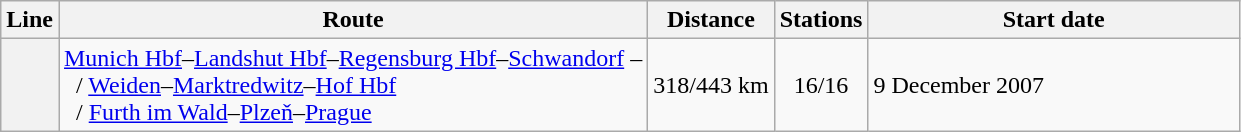<table class="wikitable">
<tr>
<th>Line</th>
<th>Route</th>
<th>Distance</th>
<th>Stations</th>
<th width="30%">Start date</th>
</tr>
<tr>
<th><br></th>
<td><a href='#'>Munich Hbf</a>–<a href='#'>Landshut Hbf</a>–<a href='#'>Regensburg Hbf</a>–<a href='#'>Schwandorf</a> –<br>  / <a href='#'>Weiden</a>–<a href='#'>Marktredwitz</a>–<a href='#'>Hof Hbf</a><br>  / <a href='#'>Furth im Wald</a>–<a href='#'>Plzeň</a>–<a href='#'>Prague</a></td>
<td align="right">318/443 km</td>
<td align="center">16/16</td>
<td>9 December 2007</td>
</tr>
</table>
